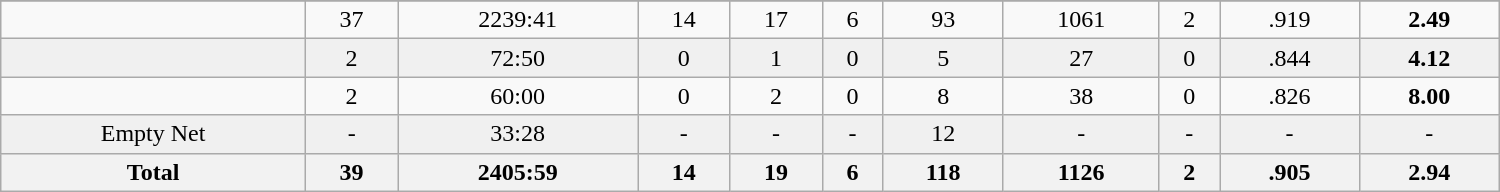<table class="wikitable sortable" width ="1000">
<tr align="center">
</tr>
<tr align="center" bgcolor="">
<td></td>
<td>37</td>
<td>2239:41</td>
<td>14</td>
<td>17</td>
<td>6</td>
<td>93</td>
<td>1061</td>
<td>2</td>
<td>.919</td>
<td><strong>2.49</strong></td>
</tr>
<tr align="center" bgcolor="f0f0f0">
<td></td>
<td>2</td>
<td>72:50</td>
<td>0</td>
<td>1</td>
<td>0</td>
<td>5</td>
<td>27</td>
<td>0</td>
<td>.844</td>
<td><strong>4.12</strong></td>
</tr>
<tr align="center" bgcolor="">
<td></td>
<td>2</td>
<td>60:00</td>
<td>0</td>
<td>2</td>
<td>0</td>
<td>8</td>
<td>38</td>
<td>0</td>
<td>.826</td>
<td><strong>8.00</strong></td>
</tr>
<tr align="center" bgcolor="f0f0f0">
<td>Empty Net</td>
<td>-</td>
<td>33:28</td>
<td>-</td>
<td>-</td>
<td>-</td>
<td>12</td>
<td>-</td>
<td>-</td>
<td>-</td>
<td>-</td>
</tr>
<tr>
<th>Total</th>
<th>39</th>
<th>2405:59</th>
<th>14</th>
<th>19</th>
<th>6</th>
<th>118</th>
<th>1126</th>
<th>2</th>
<th>.905</th>
<th>2.94</th>
</tr>
</table>
